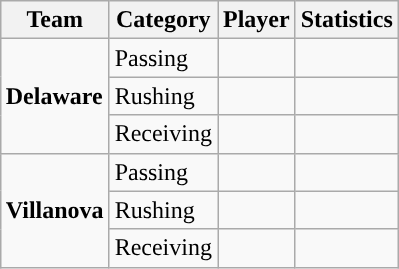<table class="wikitable" style="float: right;">
<tr>
<th>Team</th>
<th>Category</th>
<th>Player</th>
<th>Statistics</th>
</tr>
<tr>
<td rowspan=3><strong>Delaware</strong></td>
<td>Passing</td>
<td></td>
<td></td>
</tr>
<tr>
<td>Rushing</td>
<td></td>
<td></td>
</tr>
<tr>
<td>Receiving</td>
<td></td>
<td></td>
</tr>
<tr>
<td rowspan=3><strong>Villanova</strong></td>
<td>Passing</td>
<td></td>
<td></td>
</tr>
<tr>
<td>Rushing</td>
<td></td>
<td></td>
</tr>
<tr>
<td>Receiving</td>
<td></td>
<td></td>
</tr>
</table>
